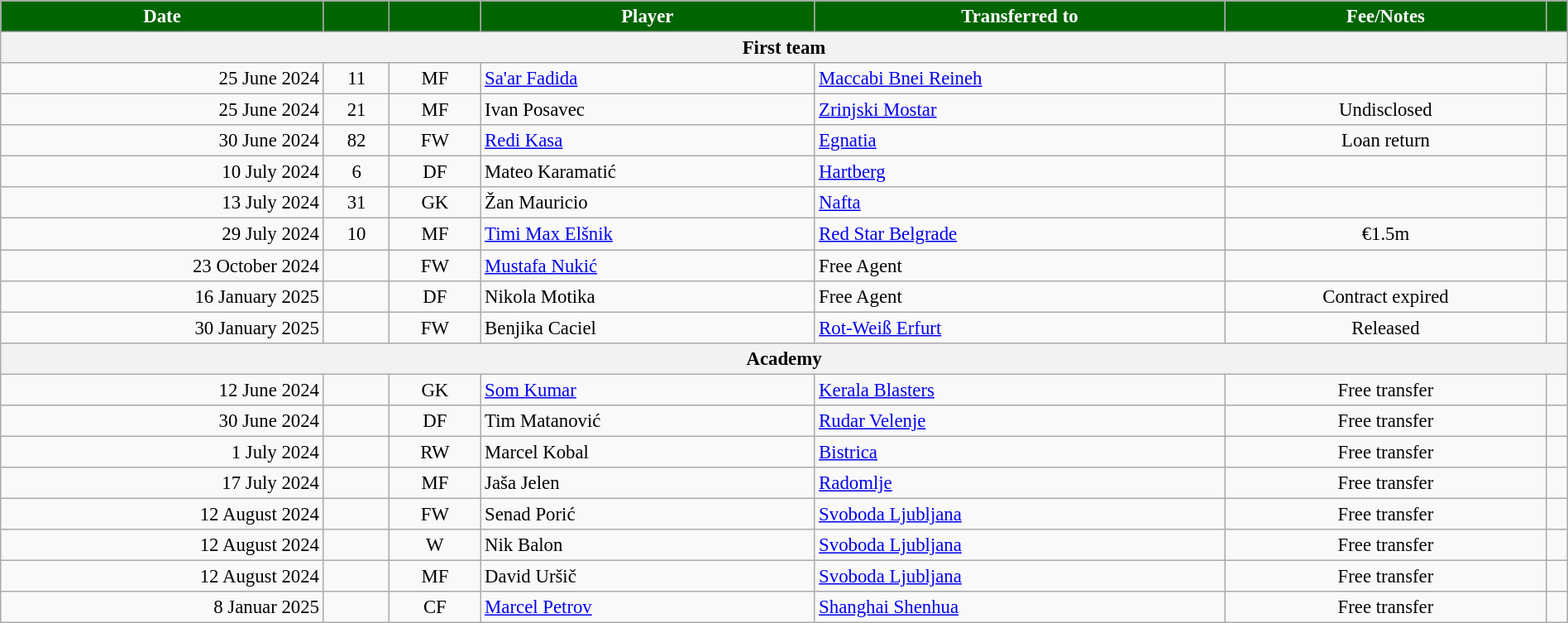<table class="wikitable sortable" style="text-align:center; font-size:95%; width:100%;">
<tr>
<th style="background-color:darkgreen; color:#ffffff;">Date</th>
<th style="background-color:darkgreen; color:#ffffff;"></th>
<th style="background-color:darkgreen; color:#ffffff;"></th>
<th style="background-color:darkgreen; color:#ffffff;">Player</th>
<th style="background-color:darkgreen; color:#ffffff;">Transferred to</th>
<th style="background-color:darkgreen; color:#ffffff;">Fee/Notes</th>
<th style="background-color:darkgreen; color:#ffffff;" class="unsortable"></th>
</tr>
<tr>
<th colspan="7">First team</th>
</tr>
<tr>
<td style="text-align:right;">25 June 2024</td>
<td>11</td>
<td>MF</td>
<td style="text-align:left;" data-sort-value="Fadida"> <a href='#'>Sa'ar Fadida</a></td>
<td style="text-align:left;"> <a href='#'>Maccabi Bnei Reineh</a></td>
<td></td>
<td></td>
</tr>
<tr>
<td style="text-align:right;">25 June 2024</td>
<td>21</td>
<td>MF</td>
<td style="text-align:left;" data-sort-value="Posavec"> Ivan Posavec</td>
<td style="text-align:left;"> <a href='#'>Zrinjski Mostar</a></td>
<td>Undisclosed</td>
<td></td>
</tr>
<tr>
<td style="text-align:right;">30 June 2024</td>
<td>82</td>
<td>FW</td>
<td style="text-align:left;" data-sort-value="Kasa"> <a href='#'>Redi Kasa</a></td>
<td style="text-align:left;"> <a href='#'>Egnatia</a></td>
<td>Loan return</td>
<td></td>
</tr>
<tr>
<td style="text-align:right;">10 July 2024</td>
<td>6</td>
<td>DF</td>
<td style="text-align:left;" data-sort-value="Karamatić"> Mateo Karamatić</td>
<td style="text-align:left;"> <a href='#'>Hartberg</a></td>
<td></td>
<td></td>
</tr>
<tr>
<td style="text-align:right;">13 July 2024</td>
<td>31</td>
<td>GK</td>
<td style="text-align:left;" data-sort-value="Mauricio"> Žan Mauricio</td>
<td style="text-align:left;"> <a href='#'>Nafta</a></td>
<td></td>
<td></td>
</tr>
<tr>
<td style="text-align:right;">29 July 2024</td>
<td>10</td>
<td>MF</td>
<td style="text-align:left;" data-sort-value="Elšnik"> <a href='#'>Timi Max Elšnik</a></td>
<td style="text-align:left;"> <a href='#'>Red Star Belgrade</a></td>
<td>€1.5m</td>
<td></td>
</tr>
<tr>
<td style="text-align:right;">23 October 2024</td>
<td></td>
<td>FW</td>
<td style="text-align:left;" data-sort-value="Nukić"> <a href='#'>Mustafa Nukić</a></td>
<td style="text-align:left;">Free Agent</td>
<td></td>
<td></td>
</tr>
<tr>
<td style="text-align:right;">16 January 2025</td>
<td></td>
<td>DF</td>
<td style="text-align:left;" data-sort-value="Motika"> Nikola Motika</td>
<td style="text-align:left;">Free Agent</td>
<td>Contract expired</td>
<td></td>
</tr>
<tr>
<td style="text-align:right;">30 January 2025</td>
<td></td>
<td>FW</td>
<td style="text-align:left;" data-sort-value="Caciel"> Benjika Caciel</td>
<td style="text-align:left;"> <a href='#'>Rot-Weiß Erfurt</a></td>
<td>Released</td>
<td></td>
</tr>
<tr>
<th colspan="7">Academy</th>
</tr>
<tr>
<td style="text-align:right;">12 June 2024</td>
<td></td>
<td>GK</td>
<td style="text-align:left;" data-sort-value="Kumar"> <a href='#'>Som Kumar</a></td>
<td style="text-align:left;"> <a href='#'>Kerala Blasters</a></td>
<td>Free transfer</td>
<td></td>
</tr>
<tr>
<td style="text-align:right;">30 June 2024</td>
<td></td>
<td>DF</td>
<td style="text-align:left;" data-sort-value="Matanović"> Tim Matanović</td>
<td style="text-align:left;"> <a href='#'>Rudar Velenje</a></td>
<td>Free transfer</td>
<td></td>
</tr>
<tr>
<td style="text-align:right;">1 July 2024</td>
<td></td>
<td>RW</td>
<td style="text-align:left;" data-sort-value="Kobal"> Marcel Kobal</td>
<td style="text-align:left;"> <a href='#'>Bistrica</a></td>
<td>Free transfer</td>
<td></td>
</tr>
<tr>
<td style="text-align:right;">17 July 2024</td>
<td></td>
<td>MF</td>
<td style="text-align:left;" data-sort-value="Jelen"> Jaša Jelen</td>
<td style="text-align:left;"> <a href='#'>Radomlje</a></td>
<td>Free transfer</td>
<td></td>
</tr>
<tr>
<td style="text-align:right;">12 August 2024</td>
<td></td>
<td>FW</td>
<td style="text-align:left;" data-sort-value="Porić"> Senad Porić</td>
<td style="text-align:left;"> <a href='#'>Svoboda Ljubljana</a></td>
<td>Free transfer</td>
<td></td>
</tr>
<tr>
<td style="text-align:right;">12 August 2024</td>
<td></td>
<td>W</td>
<td style="text-align:left;" data-sort-value="Balon"> Nik Balon</td>
<td style="text-align:left;"> <a href='#'>Svoboda Ljubljana</a></td>
<td>Free transfer</td>
<td></td>
</tr>
<tr>
<td style="text-align:right;">12 August 2024</td>
<td></td>
<td>MF</td>
<td style="text-align:left;" data-sort-value="Uršič"> David Uršič</td>
<td style="text-align:left;"> <a href='#'>Svoboda Ljubljana</a></td>
<td>Free transfer</td>
<td></td>
</tr>
<tr>
<td style="text-align:right;">8 Januar 2025</td>
<td></td>
<td>CF</td>
<td style="text-align:left;" data-sort-value="Petrov Wang"> <a href='#'>Marcel Petrov</a></td>
<td style="text-align:left;"> <a href='#'>Shanghai Shenhua</a></td>
<td>Free transfer</td>
<td></td>
</tr>
</table>
